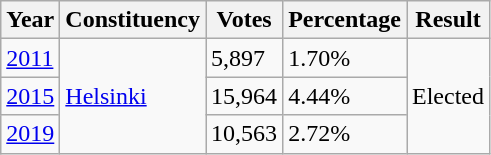<table class="wikitable">
<tr>
<th>Year</th>
<th>Constituency</th>
<th>Votes</th>
<th>Percentage</th>
<th>Result</th>
</tr>
<tr>
<td><a href='#'>2011</a></td>
<td rowspan=3><a href='#'>Helsinki</a></td>
<td>5,897</td>
<td>1.70%</td>
<td rowspan=3>Elected</td>
</tr>
<tr>
<td><a href='#'>2015</a></td>
<td>15,964</td>
<td>4.44%</td>
</tr>
<tr>
<td><a href='#'>2019</a></td>
<td>10,563</td>
<td>2.72%</td>
</tr>
</table>
